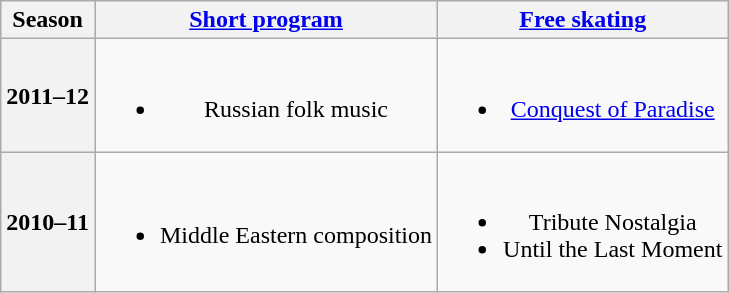<table class="wikitable" style="text-align:center">
<tr>
<th>Season</th>
<th><a href='#'>Short program</a></th>
<th><a href='#'>Free skating</a></th>
</tr>
<tr>
<th>2011–12 <br></th>
<td><br><ul><li>Russian folk music</li></ul></td>
<td><br><ul><li><a href='#'>Conquest of Paradise</a> <br></li></ul></td>
</tr>
<tr>
<th>2010–11 <br></th>
<td><br><ul><li>Middle Eastern composition</li></ul></td>
<td><br><ul><li>Tribute Nostalgia</li><li>Until the Last Moment <br></li></ul></td>
</tr>
</table>
